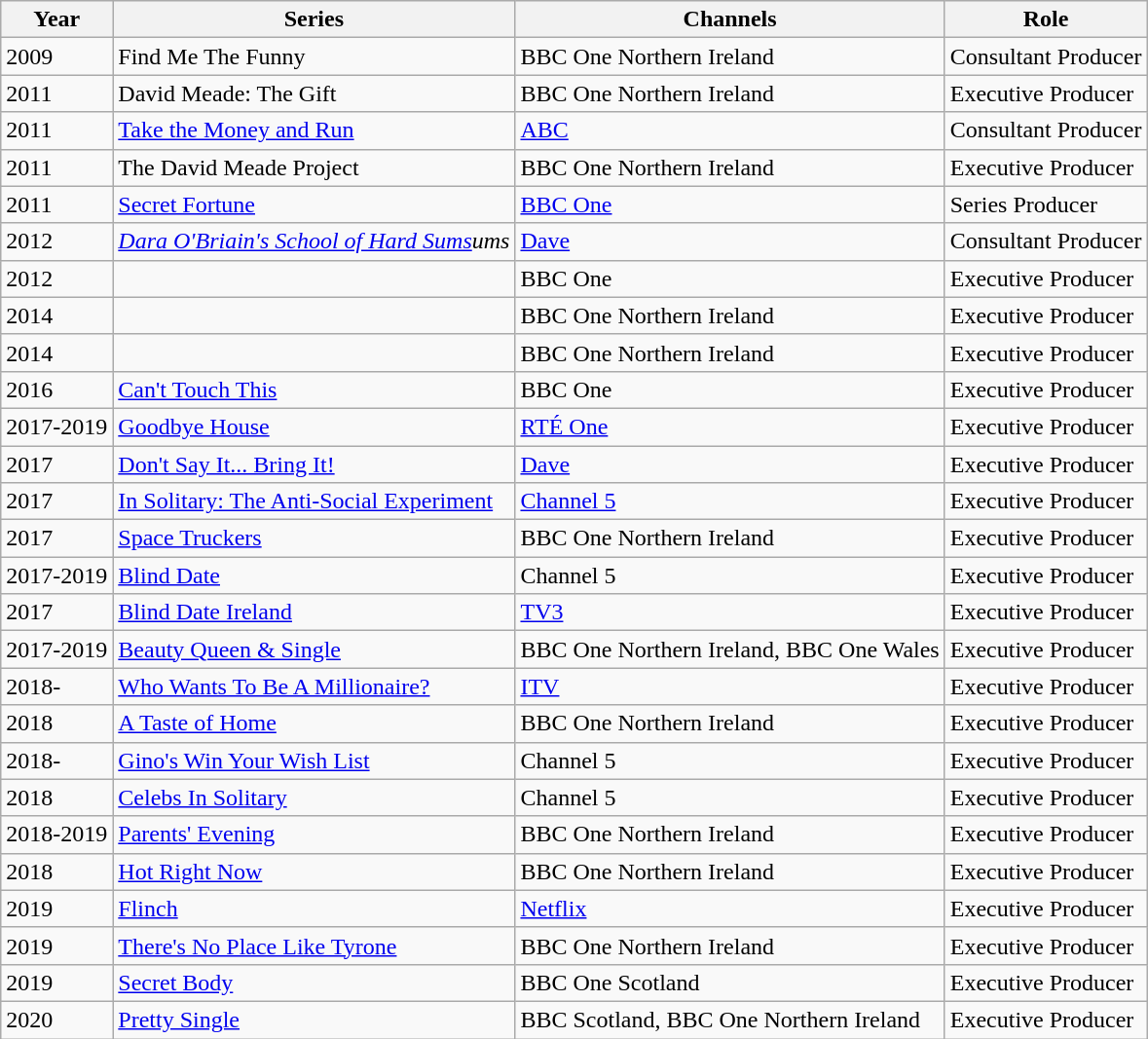<table class="wikitable">
<tr>
<th>Year</th>
<th>Series</th>
<th>Channels</th>
<th>Role</th>
</tr>
<tr>
<td>2009</td>
<td>Find Me The Funny</td>
<td>BBC One Northern Ireland</td>
<td>Consultant Producer</td>
</tr>
<tr>
<td>2011</td>
<td>David Meade: The Gift</td>
<td>BBC One Northern Ireland</td>
<td>Executive Producer</td>
</tr>
<tr>
<td>2011</td>
<td><a href='#'>Take the Money and Run</a></td>
<td><a href='#'>ABC</a></td>
<td>Consultant Producer</td>
</tr>
<tr>
<td>2011</td>
<td>The David Meade Project</td>
<td>BBC One Northern Ireland</td>
<td>Executive Producer</td>
</tr>
<tr>
<td>2011</td>
<td><a href='#'>Secret Fortune</a></td>
<td><a href='#'>BBC One</a></td>
<td>Series Producer</td>
</tr>
<tr>
<td>2012</td>
<td><em><a href='#'>Dara O'Briain's School of Hard Sums</a>ums</em></td>
<td><a href='#'>Dave</a></td>
<td>Consultant Producer</td>
</tr>
<tr>
<td>2012</td>
<td></td>
<td>BBC One</td>
<td>Executive Producer</td>
</tr>
<tr>
<td>2014</td>
<td><em></em></td>
<td>BBC One Northern Ireland</td>
<td>Executive Producer</td>
</tr>
<tr>
<td>2014</td>
<td></td>
<td>BBC One Northern Ireland</td>
<td>Executive Producer</td>
</tr>
<tr>
<td>2016</td>
<td><a href='#'>Can't Touch This</a></td>
<td>BBC One</td>
<td>Executive Producer</td>
</tr>
<tr>
<td>2017-2019</td>
<td><a href='#'>Goodbye House</a></td>
<td><a href='#'>RTÉ One</a></td>
<td>Executive Producer</td>
</tr>
<tr>
<td>2017</td>
<td><a href='#'>Don't Say It... Bring It!</a></td>
<td><a href='#'>Dave</a></td>
<td>Executive Producer</td>
</tr>
<tr>
<td>2017</td>
<td><a href='#'>In Solitary: The Anti-Social Experiment</a></td>
<td><a href='#'>Channel 5</a></td>
<td>Executive Producer</td>
</tr>
<tr>
<td>2017</td>
<td><a href='#'>Space Truckers</a></td>
<td>BBC One Northern Ireland</td>
<td>Executive Producer</td>
</tr>
<tr>
<td>2017-2019</td>
<td><a href='#'>Blind Date</a></td>
<td>Channel 5</td>
<td>Executive Producer</td>
</tr>
<tr>
<td>2017</td>
<td><a href='#'>Blind Date Ireland</a></td>
<td><a href='#'>TV3</a></td>
<td>Executive Producer</td>
</tr>
<tr>
<td>2017-2019</td>
<td><a href='#'>Beauty Queen & Single</a></td>
<td>BBC One Northern Ireland, BBC One Wales</td>
<td>Executive Producer</td>
</tr>
<tr>
<td>2018-</td>
<td><a href='#'>Who Wants To Be A Millionaire?</a></td>
<td><a href='#'>ITV</a></td>
<td>Executive Producer</td>
</tr>
<tr>
<td>2018</td>
<td><a href='#'>A Taste of Home</a></td>
<td>BBC One Northern Ireland</td>
<td>Executive Producer</td>
</tr>
<tr>
<td>2018-</td>
<td><a href='#'>Gino's Win Your Wish List</a></td>
<td>Channel 5</td>
<td>Executive Producer</td>
</tr>
<tr>
<td>2018</td>
<td><a href='#'>Celebs In Solitary</a></td>
<td>Channel 5</td>
<td>Executive Producer</td>
</tr>
<tr>
<td>2018-2019</td>
<td><a href='#'>Parents' Evening</a></td>
<td>BBC One Northern Ireland</td>
<td>Executive Producer</td>
</tr>
<tr>
<td>2018</td>
<td><a href='#'>Hot Right Now</a></td>
<td>BBC One Northern Ireland</td>
<td>Executive Producer</td>
</tr>
<tr>
<td>2019</td>
<td><a href='#'>Flinch</a></td>
<td><a href='#'>Netflix</a></td>
<td>Executive Producer</td>
</tr>
<tr>
<td>2019</td>
<td><a href='#'>There's No Place Like Tyrone</a></td>
<td>BBC One Northern Ireland</td>
<td>Executive Producer</td>
</tr>
<tr>
<td>2019</td>
<td><a href='#'>Secret Body</a></td>
<td>BBC One Scotland</td>
<td>Executive Producer</td>
</tr>
<tr>
<td>2020</td>
<td><a href='#'>Pretty Single</a></td>
<td>BBC Scotland, BBC One Northern Ireland</td>
<td>Executive Producer</td>
</tr>
</table>
